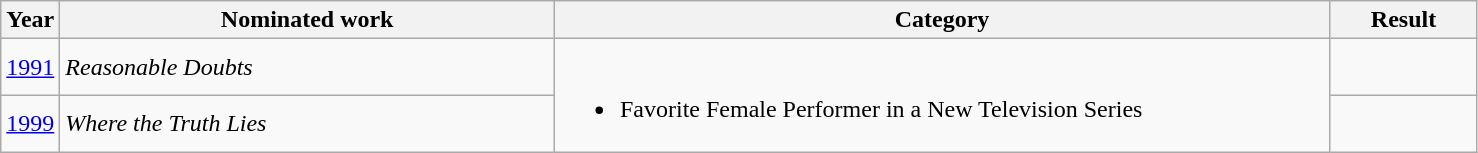<table class=wikitable>
<tr>
<th width=4%>Year</th>
<th width=33.5%>Nominated work</th>
<th width=52.5%>Category</th>
<th width=10%>Result</th>
</tr>
<tr>
<td><a href='#'>1991</a></td>
<td><em>Reasonable Doubts</em></td>
<td rowspan=2><br><ul><li>Favorite Female Performer in a New Television Series</li></ul></td>
<td></td>
</tr>
<tr>
<td><a href='#'>1999</a></td>
<td><em>Where the Truth Lies</em></td>
<td></td>
</tr>
</table>
